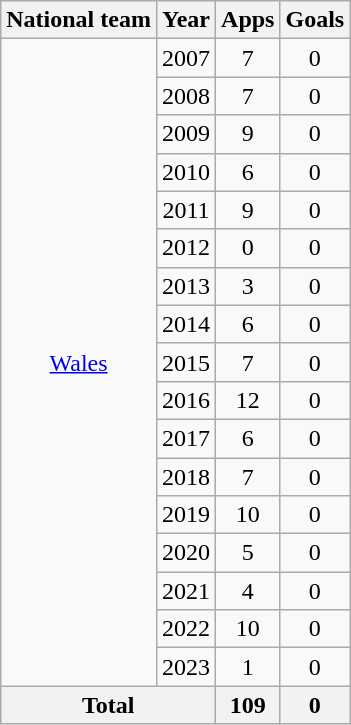<table class="wikitable" style="text-align: center">
<tr>
<th>National team</th>
<th>Year</th>
<th>Apps</th>
<th>Goals</th>
</tr>
<tr>
<td rowspan=17><a href='#'>Wales</a></td>
<td>2007</td>
<td>7</td>
<td>0</td>
</tr>
<tr>
<td>2008</td>
<td>7</td>
<td>0</td>
</tr>
<tr>
<td>2009</td>
<td>9</td>
<td>0</td>
</tr>
<tr>
<td>2010</td>
<td>6</td>
<td>0</td>
</tr>
<tr>
<td>2011</td>
<td>9</td>
<td>0</td>
</tr>
<tr>
<td>2012</td>
<td>0</td>
<td>0</td>
</tr>
<tr>
<td>2013</td>
<td>3</td>
<td>0</td>
</tr>
<tr>
<td>2014</td>
<td>6</td>
<td>0</td>
</tr>
<tr>
<td>2015</td>
<td>7</td>
<td>0</td>
</tr>
<tr>
<td>2016</td>
<td>12</td>
<td>0</td>
</tr>
<tr>
<td>2017</td>
<td>6</td>
<td>0</td>
</tr>
<tr>
<td>2018</td>
<td>7</td>
<td>0</td>
</tr>
<tr>
<td>2019</td>
<td>10</td>
<td>0</td>
</tr>
<tr>
<td>2020</td>
<td>5</td>
<td>0</td>
</tr>
<tr>
<td>2021</td>
<td>4</td>
<td>0</td>
</tr>
<tr>
<td>2022</td>
<td>10</td>
<td>0</td>
</tr>
<tr>
<td>2023</td>
<td>1</td>
<td>0</td>
</tr>
<tr>
<th colspan=2>Total</th>
<th>109</th>
<th>0</th>
</tr>
</table>
